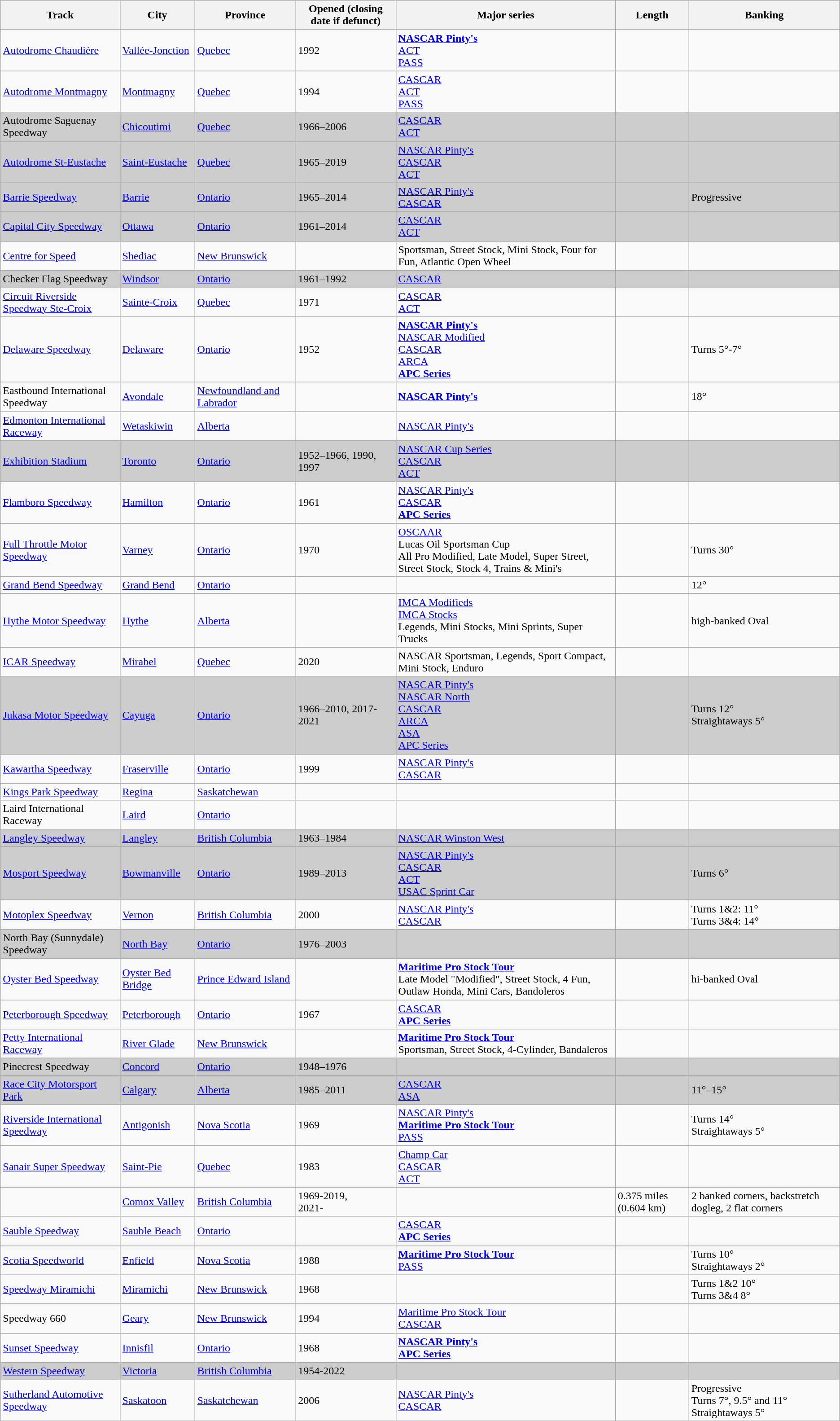<table class="wikitable sortable">
<tr>
<th>Track</th>
<th>City</th>
<th>Province</th>
<th>Opened (closing date if defunct)</th>
<th>Major series</th>
<th>Length</th>
<th>Banking</th>
</tr>
<tr>
<td><a href='#'>Autodrome Chaudière</a></td>
<td><a href='#'>Vallée-Jonction</a> <br><small> </small></td>
<td><a href='#'>Quebec</a></td>
<td>1992</td>
<td><strong><a href='#'>NASCAR Pinty's</a></strong><br><a href='#'>ACT</a><br><a href='#'>PASS</a></td>
<td></td>
<td></td>
</tr>
<tr>
<td><a href='#'>Autodrome Montmagny</a></td>
<td><a href='#'>Montmagny</a><br><small> </small></td>
<td><a href='#'>Quebec</a></td>
<td>1994</td>
<td><a href='#'>CASCAR</a><br><a href='#'>ACT</a><br><a href='#'>PASS</a></td>
<td></td>
<td></td>
</tr>
<tr style="background:#CCCCCC;">
<td>Autodrome Saguenay Speedway</td>
<td><a href='#'>Chicoutimi</a><br><small> </small></td>
<td><a href='#'>Quebec</a></td>
<td>1966–2006</td>
<td><a href='#'>CASCAR</a><br><a href='#'>ACT</a></td>
<td></td>
<td></td>
</tr>
<tr style="background:#CCCCCC;">
<td><a href='#'>Autodrome St-Eustache</a></td>
<td><a href='#'>Saint-Eustache</a> <br><small></small></td>
<td><a href='#'>Quebec</a><br></td>
<td>1965–2019</td>
<td><a href='#'>NASCAR Pinty's</a><br><a href='#'>CASCAR</a><br><a href='#'>ACT</a></td>
<td></td>
<td></td>
</tr>
<tr style="background:#CCCCCC;">
<td><a href='#'>Barrie Speedway</a></td>
<td><a href='#'>Barrie</a> <br><small> </small></td>
<td><a href='#'>Ontario</a></td>
<td>1965–2014</td>
<td><a href='#'>NASCAR Pinty's</a><br><a href='#'>CASCAR</a></td>
<td></td>
<td>Progressive</td>
</tr>
<tr style="background:#CCCCCC;">
<td><a href='#'>Capital City Speedway</a></td>
<td><a href='#'>Ottawa</a> <br><small></small></td>
<td><a href='#'>Ontario</a></td>
<td>1961–2014</td>
<td><a href='#'>CASCAR</a><br><a href='#'>ACT</a></td>
<td></td>
<td></td>
</tr>
<tr>
<td><a href='#'>Centre for Speed</a></td>
<td><a href='#'>Shediac</a></td>
<td><a href='#'>New Brunswick</a><br></td>
<td></td>
<td>Sportsman, Street Stock, Mini Stock, Four for Fun, Atlantic Open Wheel</td>
<td></td>
<td></td>
</tr>
<tr style="background:#CCCCCC;">
<td>Checker Flag Speedway</td>
<td><a href='#'>Windsor</a><br><small> </small></td>
<td><a href='#'>Ontario</a></td>
<td>1961–1992</td>
<td><a href='#'>CASCAR</a></td>
<td></td>
<td></td>
</tr>
<tr>
<td><a href='#'>Circuit Riverside Speedway Ste-Croix</a></td>
<td><a href='#'>Sainte-Croix</a><br><small> </small></td>
<td><a href='#'>Quebec</a></td>
<td>1971</td>
<td><a href='#'>CASCAR</a><br><a href='#'>ACT</a></td>
<td></td>
<td></td>
</tr>
<tr>
<td><a href='#'>Delaware Speedway</a></td>
<td><a href='#'>Delaware</a> <br><small> </small></td>
<td><a href='#'>Ontario</a></td>
<td>1952</td>
<td><strong><a href='#'>NASCAR Pinty's</a></strong><br><a href='#'>NASCAR Modified</a><br><a href='#'>CASCAR</a><br><a href='#'>ARCA</a><br><strong><a href='#'>APC Series</a></strong></td>
<td></td>
<td>Turns 5°-7°</td>
</tr>
<tr>
<td>Eastbound International Speedway</td>
<td><a href='#'>Avondale</a> <br><small> </small></td>
<td><a href='#'>Newfoundland and Labrador</a></td>
<td></td>
<td><strong><a href='#'>NASCAR Pinty's</a></strong></td>
<td></td>
<td>18°</td>
</tr>
<tr>
<td><a href='#'>Edmonton International Raceway</a></td>
<td><a href='#'>Wetaskiwin</a> <br><small> </small></td>
<td><a href='#'>Alberta</a></td>
<td></td>
<td><a href='#'>NASCAR Pinty's</a></td>
<td></td>
<td></td>
</tr>
<tr style="background:#CCCCCC;">
<td><a href='#'>Exhibition Stadium</a></td>
<td><a href='#'>Toronto</a><br><small> </small></td>
<td><a href='#'>Ontario</a></td>
<td>1952–1966, 1990, 1997</td>
<td><a href='#'>NASCAR Cup Series</a><br><a href='#'>CASCAR</a><br><a href='#'>ACT</a></td>
<td></td>
<td></td>
</tr>
<tr>
<td><a href='#'>Flamboro Speedway</a></td>
<td><a href='#'>Hamilton</a><br><small> </small></td>
<td><a href='#'>Ontario</a></td>
<td>1961</td>
<td><a href='#'>NASCAR Pinty's</a><br><a href='#'>CASCAR</a><br><strong><a href='#'>APC Series</a></strong></td>
<td></td>
<td></td>
</tr>
<tr>
<td><a href='#'>Full Throttle Motor Speedway</a></td>
<td><a href='#'>Varney</a><br><small></small></td>
<td><a href='#'>Ontario</a><br></td>
<td>1970</td>
<td><a href='#'>OSCAAR</a><br>Lucas Oil Sportsman Cup<br>All Pro Modified, Late Model, Super Street, Street Stock, Stock 4, Trains & Mini's</td>
<td></td>
<td>Turns 30°</td>
</tr>
<tr>
<td><a href='#'>Grand Bend Speedway</a></td>
<td><a href='#'>Grand Bend</a><br><small> </small></td>
<td><a href='#'>Ontario</a></td>
<td></td>
<td></td>
<td></td>
<td>12°</td>
</tr>
<tr>
<td><a href='#'>Hythe Motor Speedway</a></td>
<td><a href='#'>Hythe</a></td>
<td><a href='#'>Alberta</a></td>
<td></td>
<td><a href='#'>IMCA Modifieds</a><br><a href='#'>IMCA Stocks</a><br>Legends, Mini Stocks, Mini Sprints, Super Trucks</td>
<td></td>
<td>high-banked Oval</td>
</tr>
<tr>
<td><a href='#'>ICAR Speedway</a></td>
<td><a href='#'>Mirabel</a> <br><small> </small></td>
<td><a href='#'>Quebec</a></td>
<td>2020</td>
<td>NASCAR Sportsman, Legends, Sport Compact, Mini Stock, Enduro</td>
<td></td>
<td></td>
</tr>
<tr style="background:#CCCCCC;">
<td><a href='#'>Jukasa Motor Speedway</a></td>
<td><a href='#'>Cayuga</a> <br><small> </small></td>
<td><a href='#'>Ontario</a></td>
<td>1966–2010, 2017-2021</td>
<td><a href='#'>NASCAR Pinty's</a><br><a href='#'>NASCAR North</a><br><a href='#'>CASCAR</a><br><a href='#'>ARCA</a><br><a href='#'>ASA</a><br><a href='#'>APC Series</a></td>
<td></td>
<td>Turns 12°<br>Straightaways 5°</td>
</tr>
<tr>
<td><a href='#'>Kawartha Speedway</a></td>
<td><a href='#'>Fraserville</a><br><small></small></td>
<td><a href='#'>Ontario</a></td>
<td>1999</td>
<td><a href='#'>NASCAR Pinty's</a><br><a href='#'>CASCAR</a></td>
<td></td>
<td></td>
</tr>
<tr>
<td><a href='#'>Kings Park Speedway</a></td>
<td><a href='#'>Regina</a><br><small> </small></td>
<td><a href='#'>Saskatchewan</a></td>
<td></td>
<td></td>
<td></td>
<td></td>
</tr>
<tr>
<td>Laird International Raceway</td>
<td><a href='#'>Laird</a><br><small> </small></td>
<td><a href='#'>Ontario</a></td>
<td></td>
<td></td>
<td></td>
<td></td>
</tr>
<tr style="background:#CCCCCC;">
<td><a href='#'>Langley Speedway</a></td>
<td><a href='#'>Langley</a><br><small> </small></td>
<td><a href='#'>British Columbia</a></td>
<td>1963–1984</td>
<td><a href='#'>NASCAR Winston West</a></td>
<td></td>
<td></td>
</tr>
<tr style="background:#CCCCCC;">
<td><a href='#'>Mosport Speedway</a></td>
<td><a href='#'>Bowmanville</a><br><small> </small></td>
<td><a href='#'>Ontario</a></td>
<td>1989–2013</td>
<td><a href='#'>NASCAR Pinty's</a><br><a href='#'>CASCAR</a><br><a href='#'>ACT</a><br><a href='#'>USAC Sprint Car</a></td>
<td></td>
<td>Turns 6°</td>
</tr>
<tr>
<td><a href='#'>Motoplex Speedway</a></td>
<td><a href='#'>Vernon</a> <br><small> </small></td>
<td><a href='#'>British Columbia</a></td>
<td>2000</td>
<td><a href='#'>NASCAR Pinty's</a><br><a href='#'>CASCAR</a></td>
<td></td>
<td>Turns 1&2: 11°<br>Turns 3&4: 14°</td>
</tr>
<tr style="background:#CCCCCC;">
<td>North Bay (Sunnydale) Speedway</td>
<td><a href='#'>North Bay</a><br><small> </small></td>
<td><a href='#'>Ontario</a></td>
<td>1976–2003</td>
<td></td>
<td></td>
<td></td>
</tr>
<tr>
<td><a href='#'>Oyster Bed Speedway</a></td>
<td><a href='#'>Oyster Bed Bridge</a></td>
<td><a href='#'>Prince Edward Island</a><br></td>
<td></td>
<td><strong><a href='#'>Maritime Pro Stock Tour</a></strong><br>Late Model "Modified", Street Stock, 4 Fun, Outlaw Honda, Mini Cars, Bandoleros</td>
<td></td>
<td>hi-banked Oval</td>
</tr>
<tr>
<td><a href='#'>Peterborough Speedway</a></td>
<td><a href='#'>Peterborough</a><br><small></small></td>
<td><a href='#'>Ontario</a></td>
<td>1967</td>
<td><a href='#'>CASCAR</a><br><strong><a href='#'>APC Series</a></strong></td>
<td></td>
<td></td>
</tr>
<tr>
<td><a href='#'>Petty International Raceway</a></td>
<td><a href='#'>River Glade</a></td>
<td><a href='#'>New Brunswick</a><br></td>
<td></td>
<td><strong><a href='#'>Maritime Pro Stock Tour</a></strong><br>Sportsman, Street Stock, 4-Cylinder, Bandaleros</td>
<td></td>
<td></td>
</tr>
<tr style="background:#CCCCCC;">
<td>Pinecrest Speedway</td>
<td><a href='#'>Concord</a> <br><small> </small></td>
<td><a href='#'>Ontario</a></td>
<td>1948–1976</td>
<td></td>
<td></td>
<td></td>
</tr>
<tr style="background:#CCCCCC;">
<td><a href='#'>Race City Motorsport Park</a></td>
<td><a href='#'>Calgary</a><br><small> </small></td>
<td><a href='#'>Alberta</a></td>
<td>1985–2011</td>
<td><a href='#'>CASCAR</a><br><a href='#'>ASA</a></td>
<td></td>
<td>11°–15°</td>
</tr>
<tr>
<td><a href='#'>Riverside International Speedway</a></td>
<td><a href='#'>Antigonish</a> <br><small> </small></td>
<td><a href='#'>Nova Scotia</a></td>
<td>1969</td>
<td><a href='#'>NASCAR Pinty's</a><br><strong><a href='#'>Maritime Pro Stock Tour</a></strong><br><a href='#'>PASS</a></td>
<td></td>
<td>Turns 14°<br>Straightaways 5°</td>
</tr>
<tr>
<td><a href='#'>Sanair Super Speedway</a></td>
<td><a href='#'>Saint-Pie</a><br><small> </small></td>
<td><a href='#'>Quebec</a></td>
<td>1983</td>
<td><a href='#'>Champ Car</a><br><a href='#'>CASCAR</a><br><a href='#'>ACT</a></td>
<td></td>
<td></td>
</tr>
<tr>
<td></td>
<td><a href='#'>Comox Valley</a><br></td>
<td><a href='#'>British Columbia</a></td>
<td>1969-2019,<br>2021-</td>
<td><br></td>
<td>0.375 miles (0.604 km)</td>
<td>2 banked corners, backstretch dogleg, 2 flat corners</td>
</tr>
<tr>
<td><a href='#'>Sauble Speedway</a></td>
<td><a href='#'>Sauble Beach</a> <br><small> </small></td>
<td><a href='#'>Ontario</a></td>
<td></td>
<td><a href='#'>CASCAR</a><br><strong><a href='#'>APC Series</a></strong></td>
<td></td>
<td></td>
</tr>
<tr>
<td><a href='#'>Scotia Speedworld</a></td>
<td><a href='#'>Enfield</a><br><small> </small></td>
<td><a href='#'>Nova Scotia</a></td>
<td>1988</td>
<td><strong><a href='#'>Maritime Pro Stock Tour</a></strong><br><a href='#'>PASS</a></td>
<td></td>
<td>Turns 10°<br>Straightaways 2°</td>
</tr>
<tr>
<td><a href='#'>Speedway Miramichi</a></td>
<td><a href='#'>Miramichi</a><br><small> </small></td>
<td><a href='#'>New Brunswick</a></td>
<td>1968</td>
<td></td>
<td></td>
<td>Turns 1&2 10°<br>Turns 3&4 8°</td>
</tr>
<tr>
<td>Speedway 660</td>
<td><a href='#'>Geary</a><br><small> </small></td>
<td><a href='#'>New Brunswick</a></td>
<td>1994</td>
<td><a href='#'>Maritime Pro Stock Tour</a><br><a href='#'>CASCAR</a></td>
<td></td>
<td></td>
</tr>
<tr>
<td><a href='#'>Sunset Speedway</a></td>
<td><a href='#'>Innisfil</a><br><small></small></td>
<td><a href='#'>Ontario</a></td>
<td>1968</td>
<td><strong><a href='#'>NASCAR Pinty's</a></strong><br><strong><a href='#'>APC Series</a></strong></td>
<td></td>
<td></td>
</tr>
<tr style="background:#CCCCCC;">
<td><a href='#'>Western Speedway</a></td>
<td><a href='#'>Victoria</a><br><small> </small></td>
<td><a href='#'>British Columbia</a></td>
<td>1954-2022</td>
<td></td>
<td></td>
<td></td>
</tr>
<tr>
<td><a href='#'>Sutherland Automotive Speedway</a></td>
<td><a href='#'>Saskatoon</a> <br><small> </small></td>
<td><a href='#'>Saskatchewan</a></td>
<td>2006</td>
<td><a href='#'>NASCAR Pinty's</a><br><a href='#'>CASCAR</a></td>
<td></td>
<td>Progressive<br>Turns 7°, 9.5° and 11°<br>Straightaways 5°</td>
</tr>
</table>
